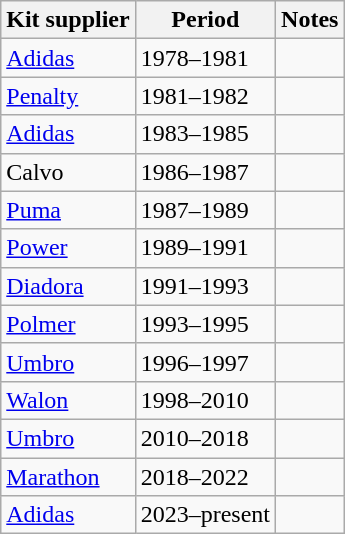<table class="wikitable" style="text-align:left;">
<tr>
<th>Kit supplier</th>
<th>Period</th>
<th>Notes</th>
</tr>
<tr>
<td> <a href='#'>Adidas</a></td>
<td>1978–1981</td>
<td></td>
</tr>
<tr>
<td> <a href='#'>Penalty</a></td>
<td>1981–1982</td>
<td></td>
</tr>
<tr>
<td> <a href='#'>Adidas</a></td>
<td>1983–1985</td>
<td></td>
</tr>
<tr>
<td> Calvo</td>
<td>1986–1987</td>
<td></td>
</tr>
<tr>
<td> <a href='#'>Puma</a></td>
<td>1987–1989</td>
<td></td>
</tr>
<tr>
<td> <a href='#'>Power</a></td>
<td>1989–1991</td>
<td></td>
</tr>
<tr>
<td> <a href='#'>Diadora</a></td>
<td>1991–1993</td>
<td></td>
</tr>
<tr>
<td> <a href='#'>Polmer</a></td>
<td>1993–1995</td>
<td></td>
</tr>
<tr>
<td> <a href='#'>Umbro</a></td>
<td>1996–1997</td>
<td></td>
</tr>
<tr>
<td> <a href='#'>Walon</a></td>
<td>1998–2010</td>
<td></td>
</tr>
<tr>
<td> <a href='#'>Umbro</a></td>
<td>2010–2018</td>
<td></td>
</tr>
<tr>
<td> <a href='#'>Marathon</a></td>
<td>2018–2022</td>
<td></td>
</tr>
<tr>
<td> <a href='#'>Adidas</a></td>
<td>2023–present</td>
<td></td>
</tr>
</table>
